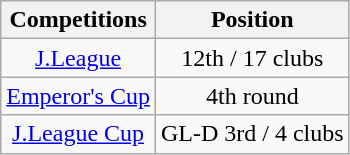<table class="wikitable" style="text-align:center;">
<tr>
<th>Competitions</th>
<th>Position</th>
</tr>
<tr>
<td><a href='#'>J.League</a></td>
<td>12th / 17 clubs</td>
</tr>
<tr>
<td><a href='#'>Emperor's Cup</a></td>
<td>4th round</td>
</tr>
<tr>
<td><a href='#'>J.League Cup</a></td>
<td>GL-D 3rd / 4 clubs</td>
</tr>
</table>
